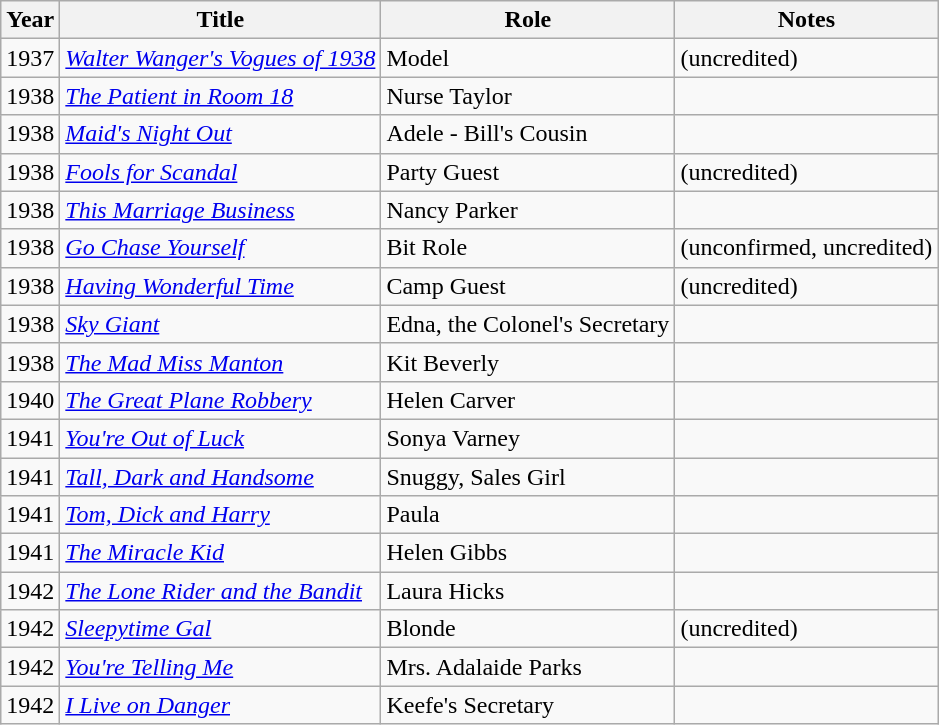<table class="wikitable sortable">
<tr>
<th>Year</th>
<th>Title</th>
<th>Role</th>
<th class="unsortable">Notes</th>
</tr>
<tr>
<td>1937</td>
<td><em><a href='#'>Walter Wanger's Vogues of 1938</a></em></td>
<td>Model</td>
<td>(uncredited)</td>
</tr>
<tr>
<td>1938</td>
<td><em><a href='#'>The Patient in Room 18</a></em></td>
<td>Nurse Taylor</td>
<td></td>
</tr>
<tr>
<td>1938</td>
<td><em><a href='#'>Maid's Night Out</a></em></td>
<td>Adele - Bill's Cousin</td>
<td></td>
</tr>
<tr>
<td>1938</td>
<td><em><a href='#'>Fools for Scandal</a></em></td>
<td>Party Guest</td>
<td>(uncredited)</td>
</tr>
<tr>
<td>1938</td>
<td><em><a href='#'>This Marriage Business</a></em></td>
<td>Nancy Parker</td>
<td></td>
</tr>
<tr>
<td>1938</td>
<td><em><a href='#'>Go Chase Yourself</a></em></td>
<td>Bit Role</td>
<td>(unconfirmed, uncredited)</td>
</tr>
<tr>
<td>1938</td>
<td><em><a href='#'>Having Wonderful Time</a></em></td>
<td>Camp Guest</td>
<td>(uncredited)</td>
</tr>
<tr>
<td>1938</td>
<td><em><a href='#'>Sky Giant</a></em></td>
<td>Edna, the Colonel's Secretary</td>
<td></td>
</tr>
<tr>
<td>1938</td>
<td><em><a href='#'>The Mad Miss Manton</a></em></td>
<td>Kit Beverly</td>
<td></td>
</tr>
<tr>
<td>1940</td>
<td><em><a href='#'>The Great Plane Robbery</a></em></td>
<td>Helen Carver</td>
<td></td>
</tr>
<tr>
<td>1941</td>
<td><em><a href='#'>You're Out of Luck</a></em></td>
<td>Sonya Varney</td>
<td></td>
</tr>
<tr>
<td>1941</td>
<td><em><a href='#'>Tall, Dark and Handsome</a></em></td>
<td>Snuggy, Sales Girl</td>
<td></td>
</tr>
<tr>
<td>1941</td>
<td><em><a href='#'>Tom, Dick and Harry</a></em></td>
<td>Paula</td>
<td></td>
</tr>
<tr>
<td>1941</td>
<td><em><a href='#'>The Miracle Kid</a></em></td>
<td>Helen Gibbs</td>
<td></td>
</tr>
<tr>
<td>1942</td>
<td><em><a href='#'>The Lone Rider and the Bandit</a></em></td>
<td>Laura Hicks</td>
<td></td>
</tr>
<tr>
<td>1942</td>
<td><em><a href='#'>Sleepytime Gal</a></em></td>
<td>Blonde</td>
<td>(uncredited)</td>
</tr>
<tr>
<td>1942</td>
<td><em><a href='#'>You're Telling Me</a></em></td>
<td>Mrs. Adalaide Parks</td>
<td></td>
</tr>
<tr>
<td>1942</td>
<td><em><a href='#'>I Live on Danger</a></em></td>
<td>Keefe's Secretary</td>
<td></td>
</tr>
</table>
